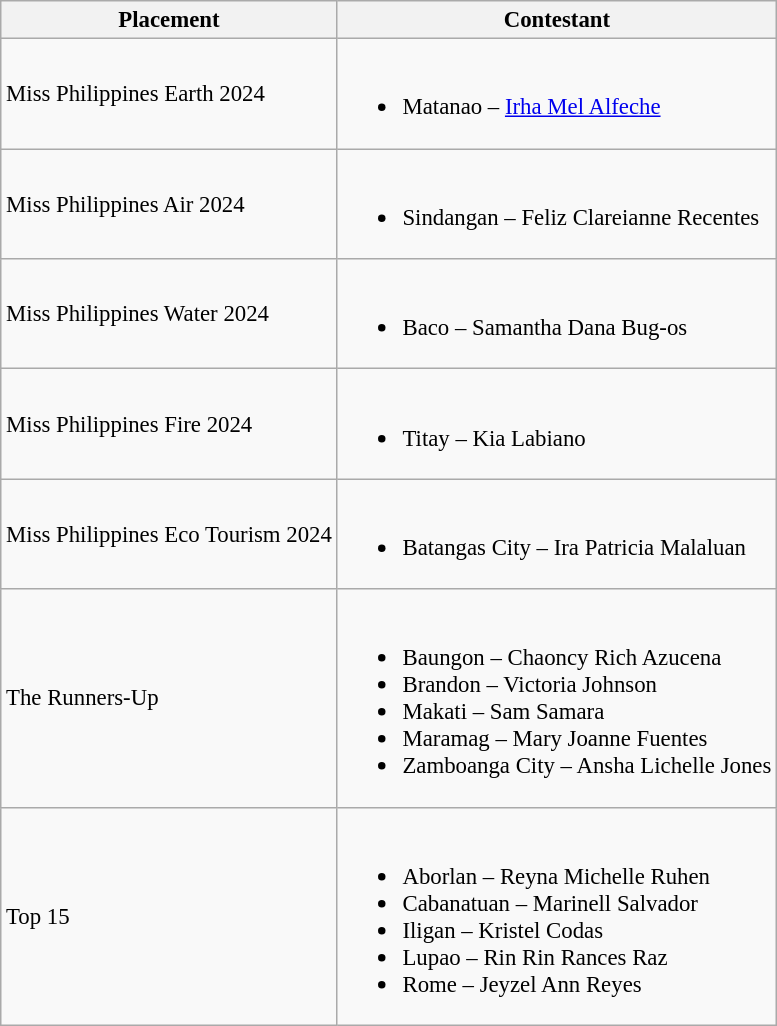<table class="wikitable sortable" style="font-size: 95%;">
<tr>
<th>Placement</th>
<th>Contestant</th>
</tr>
<tr>
<td>Miss Philippines Earth 2024</td>
<td><br><ul><li>Matanao – <a href='#'>Irha Mel Alfeche</a></li></ul></td>
</tr>
<tr>
<td>Miss Philippines Air 2024</td>
<td><br><ul><li>Sindangan – Feliz Clareianne Recentes</li></ul></td>
</tr>
<tr>
<td>Miss Philippines Water 2024</td>
<td><br><ul><li>Baco – Samantha Dana Bug-os</li></ul></td>
</tr>
<tr>
<td>Miss Philippines Fire 2024</td>
<td><br><ul><li>Titay – Kia Labiano</li></ul></td>
</tr>
<tr>
<td>Miss Philippines Eco Tourism 2024</td>
<td><br><ul><li>Batangas City – Ira Patricia Malaluan</li></ul></td>
</tr>
<tr>
<td>The Runners-Up</td>
<td><br><ul><li>Baungon – Chaoncy Rich Azucena</li><li>Brandon – Victoria Johnson</li><li>Makati – Sam Samara</li><li>Maramag – Mary Joanne Fuentes</li><li>Zamboanga City – Ansha Lichelle Jones</li></ul></td>
</tr>
<tr>
<td>Top 15</td>
<td><br><ul><li>Aborlan – Reyna Michelle Ruhen</li><li>Cabanatuan – Marinell Salvador</li><li>Iligan – Kristel Codas</li><li>Lupao – Rin Rin Rances Raz</li><li>Rome – Jeyzel Ann Reyes</li></ul></td>
</tr>
</table>
